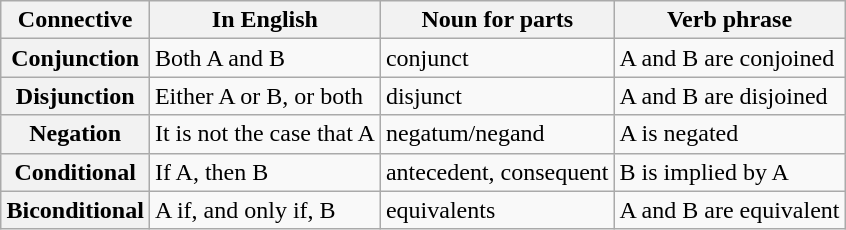<table class="wikitable" style="margin:1em auto; text-align:left;">
<tr>
<th>Connective</th>
<th>In English</th>
<th>Noun for parts</th>
<th>Verb phrase</th>
</tr>
<tr>
<th>Conjunction</th>
<td>Both A and B</td>
<td>conjunct</td>
<td>A and B are conjoined</td>
</tr>
<tr>
<th>Disjunction</th>
<td>Either A or B, or both</td>
<td>disjunct</td>
<td>A and B are disjoined</td>
</tr>
<tr>
<th>Negation</th>
<td>It is not the case that A</td>
<td>negatum/negand</td>
<td>A is negated</td>
</tr>
<tr>
<th>Conditional</th>
<td>If A, then B</td>
<td>antecedent, consequent</td>
<td>B is implied by A</td>
</tr>
<tr>
<th>Biconditional</th>
<td>A if, and only if, B</td>
<td>equivalents</td>
<td>A and B are equivalent</td>
</tr>
</table>
